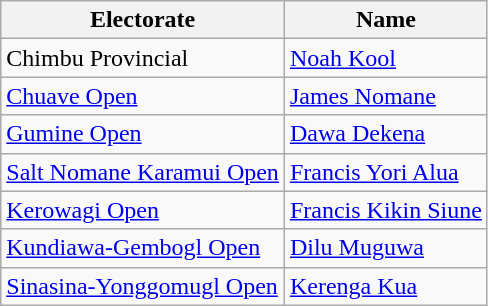<table class="wikitable">
<tr>
<th><strong>Electorate</strong></th>
<th><strong>Name</strong></th>
</tr>
<tr>
<td>Chimbu Provincial</td>
<td><a href='#'>Noah Kool</a></td>
</tr>
<tr>
<td><a href='#'>Chuave Open</a></td>
<td><a href='#'>James Nomane</a></td>
</tr>
<tr>
<td><a href='#'>Gumine Open</a></td>
<td><a href='#'>Dawa Dekena</a></td>
</tr>
<tr>
<td><a href='#'>Salt Nomane Karamui Open</a></td>
<td><a href='#'>Francis Yori Alua</a></td>
</tr>
<tr>
<td><a href='#'>Kerowagi Open</a></td>
<td><a href='#'>Francis Kikin Siune</a></td>
</tr>
<tr>
<td><a href='#'>Kundiawa-Gembogl Open</a></td>
<td><a href='#'>Dilu Muguwa</a></td>
</tr>
<tr>
<td><a href='#'>Sinasina-Yonggomugl Open</a></td>
<td><a href='#'>Kerenga Kua</a></td>
</tr>
</table>
